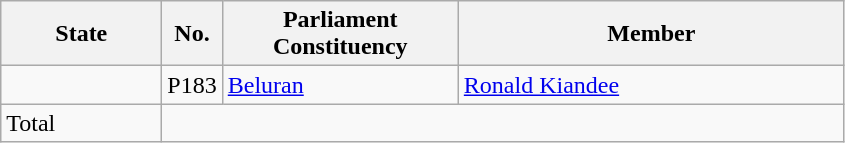<table class ="wikitable sortable">
<tr>
<th style="width:100px;">State</th>
<th style="width:30px;">No.</th>
<th style="width:150px;">Parliament Constituency</th>
<th style="width:250px;">Member</th>
</tr>
<tr>
<td></td>
<td>P183</td>
<td><a href='#'>Beluran</a></td>
<td><a href='#'>Ronald Kiandee</a></td>
</tr>
<tr>
<td>Total</td>
<td colspan="5" style="width:30px;"></td>
</tr>
</table>
